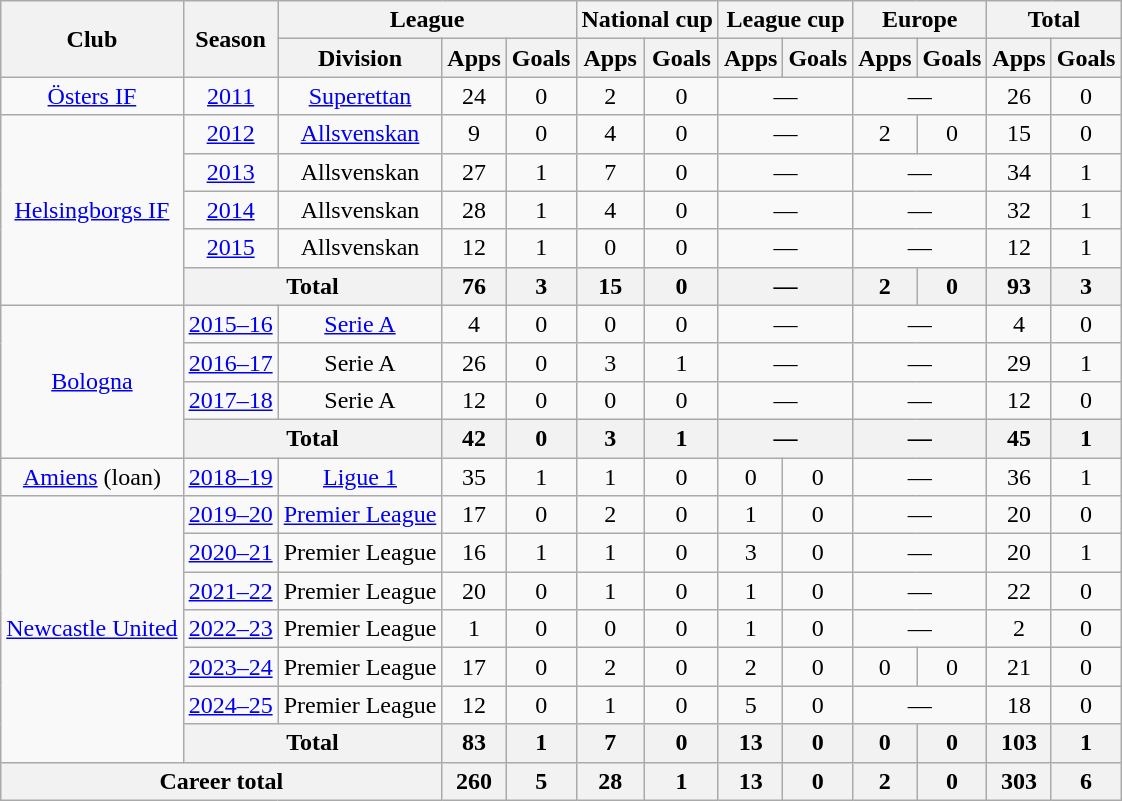<table class="wikitable" style="text-align:center">
<tr>
<th rowspan="2">Club</th>
<th rowspan="2">Season</th>
<th colspan="3">League</th>
<th colspan="2">National cup</th>
<th colspan="2">League cup</th>
<th colspan="2">Europe</th>
<th colspan="2">Total</th>
</tr>
<tr>
<th>Division</th>
<th>Apps</th>
<th>Goals</th>
<th>Apps</th>
<th>Goals</th>
<th>Apps</th>
<th>Goals</th>
<th>Apps</th>
<th>Goals</th>
<th>Apps</th>
<th>Goals</th>
</tr>
<tr>
<td><a href='#'>Östers IF</a></td>
<td><a href='#'>2011</a></td>
<td><a href='#'>Superettan</a></td>
<td>24</td>
<td>0</td>
<td>2</td>
<td>0</td>
<td colspan="2">—</td>
<td colspan="2">—</td>
<td>26</td>
<td>0</td>
</tr>
<tr>
<td rowspan="5"><a href='#'>Helsingborgs IF</a></td>
<td><a href='#'>2012</a></td>
<td><a href='#'>Allsvenskan</a></td>
<td>9</td>
<td>0</td>
<td>4</td>
<td>0</td>
<td colspan="2">—</td>
<td>2</td>
<td>0</td>
<td>15</td>
<td>0</td>
</tr>
<tr>
<td><a href='#'>2013</a></td>
<td>Allsvenskan</td>
<td>27</td>
<td>1</td>
<td>7</td>
<td>0</td>
<td colspan="2">—</td>
<td colspan="2">—</td>
<td>34</td>
<td>1</td>
</tr>
<tr>
<td><a href='#'>2014</a></td>
<td>Allsvenskan</td>
<td>28</td>
<td>1</td>
<td>4</td>
<td>0</td>
<td colspan="2">—</td>
<td colspan="2">—</td>
<td>32</td>
<td>1</td>
</tr>
<tr>
<td><a href='#'>2015</a></td>
<td>Allsvenskan</td>
<td>12</td>
<td>1</td>
<td>0</td>
<td>0</td>
<td colspan="2">—</td>
<td colspan="2">—</td>
<td>12</td>
<td>1</td>
</tr>
<tr>
<th colspan="2">Total</th>
<th>76</th>
<th>3</th>
<th>15</th>
<th>0</th>
<th colspan="2">—</th>
<th>2</th>
<th>0</th>
<th>93</th>
<th>3</th>
</tr>
<tr>
<td rowspan="4"><a href='#'>Bologna</a></td>
<td><a href='#'>2015–16</a></td>
<td><a href='#'>Serie A</a></td>
<td>4</td>
<td>0</td>
<td>0</td>
<td>0</td>
<td colspan="2">—</td>
<td colspan="2">—</td>
<td>4</td>
<td>0</td>
</tr>
<tr>
<td><a href='#'>2016–17</a></td>
<td>Serie A</td>
<td>26</td>
<td>0</td>
<td>3</td>
<td>1</td>
<td colspan="2">—</td>
<td colspan="2">—</td>
<td>29</td>
<td>1</td>
</tr>
<tr>
<td><a href='#'>2017–18</a></td>
<td>Serie A</td>
<td>12</td>
<td>0</td>
<td>0</td>
<td>0</td>
<td colspan="2">—</td>
<td colspan="2">—</td>
<td>12</td>
<td>0</td>
</tr>
<tr>
<th colspan="2">Total</th>
<th>42</th>
<th>0</th>
<th>3</th>
<th>1</th>
<th colspan="2">—</th>
<th colspan="2">—</th>
<th>45</th>
<th>1</th>
</tr>
<tr>
<td><a href='#'>Amiens</a> (loan)</td>
<td><a href='#'>2018–19</a></td>
<td><a href='#'>Ligue 1</a></td>
<td>35</td>
<td>1</td>
<td>1</td>
<td>0</td>
<td>0</td>
<td>0</td>
<td colspan="2">—</td>
<td>36</td>
<td>1</td>
</tr>
<tr>
<td rowspan="7"><a href='#'>Newcastle United</a></td>
<td><a href='#'>2019–20</a></td>
<td><a href='#'>Premier League</a></td>
<td>17</td>
<td>0</td>
<td>2</td>
<td>0</td>
<td>1</td>
<td>0</td>
<td colspan="2">—</td>
<td>20</td>
<td>0</td>
</tr>
<tr>
<td><a href='#'>2020–21</a></td>
<td>Premier League</td>
<td>16</td>
<td>1</td>
<td>1</td>
<td>0</td>
<td>3</td>
<td>0</td>
<td colspan="2">—</td>
<td>20</td>
<td>1</td>
</tr>
<tr>
<td><a href='#'>2021–22</a></td>
<td>Premier League</td>
<td>20</td>
<td>0</td>
<td>1</td>
<td>0</td>
<td>1</td>
<td>0</td>
<td colspan="2">—</td>
<td>22</td>
<td>0</td>
</tr>
<tr>
<td><a href='#'>2022–23</a></td>
<td>Premier League</td>
<td>1</td>
<td>0</td>
<td>0</td>
<td>0</td>
<td>1</td>
<td>0</td>
<td colspan="2">—</td>
<td>2</td>
<td>0</td>
</tr>
<tr>
<td><a href='#'>2023–24</a></td>
<td>Premier League</td>
<td>17</td>
<td>0</td>
<td>2</td>
<td>0</td>
<td>2</td>
<td>0</td>
<td>0</td>
<td>0</td>
<td>21</td>
<td>0</td>
</tr>
<tr>
<td><a href='#'>2024–25</a></td>
<td>Premier League</td>
<td>12</td>
<td>0</td>
<td>1</td>
<td>0</td>
<td>5</td>
<td>0</td>
<td colspan="2">—</td>
<td>18</td>
<td>0</td>
</tr>
<tr>
<th colspan="2">Total</th>
<th>83</th>
<th>1</th>
<th>7</th>
<th>0</th>
<th>13</th>
<th>0</th>
<th>0</th>
<th>0</th>
<th>103</th>
<th>1</th>
</tr>
<tr>
<th colspan="3">Career total</th>
<th>260</th>
<th>5</th>
<th>28</th>
<th>1</th>
<th>13</th>
<th>0</th>
<th>2</th>
<th>0</th>
<th>303</th>
<th>6</th>
</tr>
</table>
